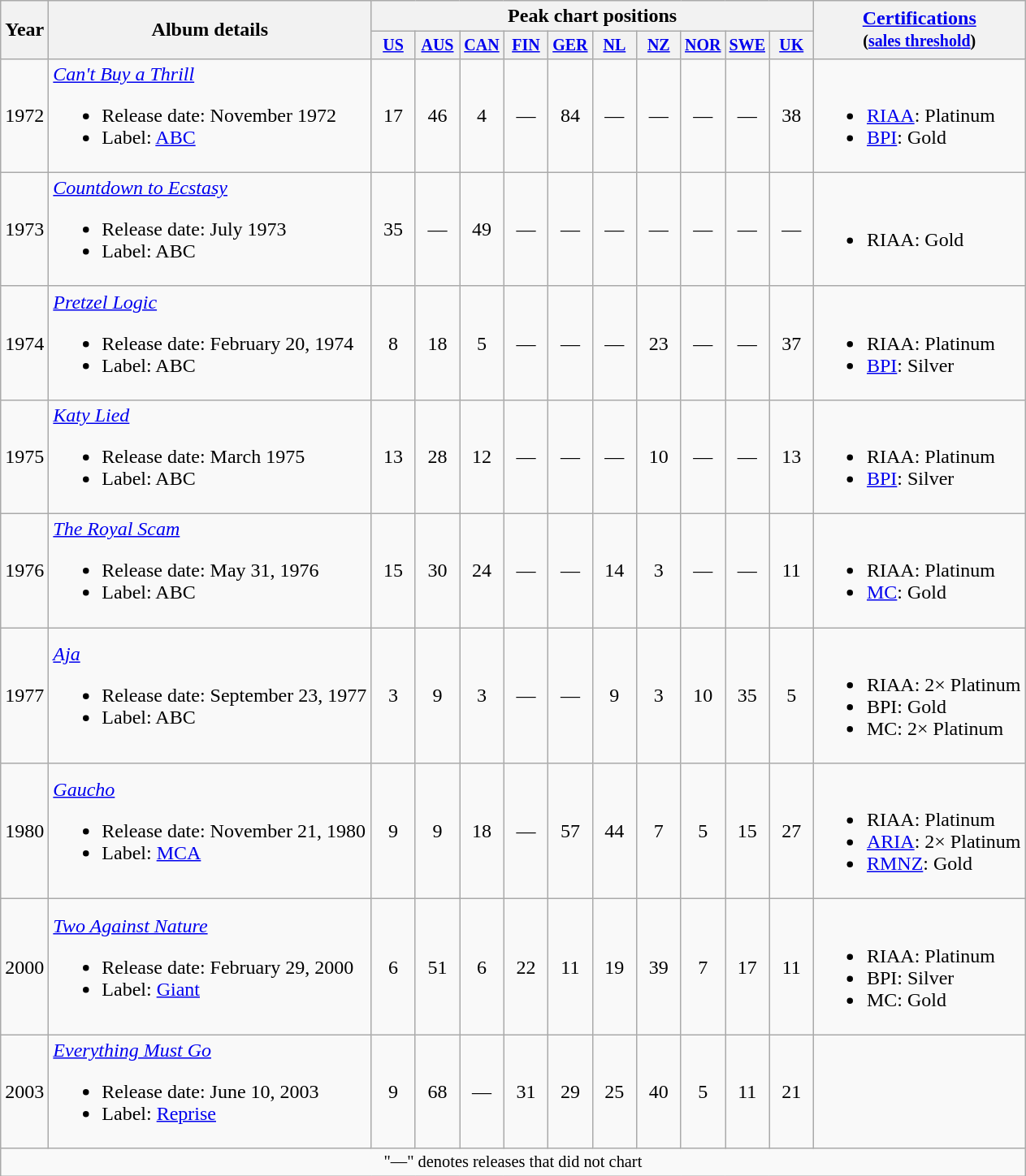<table class="wikitable" style="text-align:center;">
<tr>
<th rowspan="2">Year</th>
<th rowspan="2">Album details</th>
<th colspan="10">Peak chart positions</th>
<th rowspan="2"><a href='#'>Certifications</a><br><small>(<a href='#'>sales threshold</a>)</small></th>
</tr>
<tr style="font-size:smaller;">
<th style="width:30px;"><a href='#'>US</a><br></th>
<th style="width:30px;"><a href='#'>AUS</a><br></th>
<th style="width:30px;"><a href='#'>CAN</a><br></th>
<th style="width:30px;"><a href='#'>FIN</a><br></th>
<th style="width:30px;"><a href='#'>GER</a><br></th>
<th style="width:30px;"><a href='#'>NL</a><br></th>
<th style="width:30px;"><a href='#'>NZ</a><br></th>
<th style="width:30px;"><a href='#'>NOR</a><br></th>
<th style="width:30px;"><a href='#'>SWE</a><br></th>
<th style="width:30px;"><a href='#'>UK</a><br></th>
</tr>
<tr>
<td>1972</td>
<td style="text-align:left;"><em><a href='#'>Can't Buy a Thrill</a></em><br><ul><li>Release date: November 1972</li><li>Label: <a href='#'>ABC</a></li></ul></td>
<td>17</td>
<td>46</td>
<td>4</td>
<td>—</td>
<td>84</td>
<td>—</td>
<td>—</td>
<td>—</td>
<td>—</td>
<td>38</td>
<td style="text-align:left;"><br><ul><li><a href='#'>RIAA</a>: Platinum</li><li><a href='#'>BPI</a>: Gold</li></ul></td>
</tr>
<tr>
<td>1973</td>
<td style="text-align:left;"><em><a href='#'>Countdown to Ecstasy</a></em><br><ul><li>Release date: July 1973</li><li>Label: ABC</li></ul></td>
<td>35</td>
<td>—</td>
<td>49</td>
<td>—</td>
<td>—</td>
<td>—</td>
<td>—</td>
<td>—</td>
<td>—</td>
<td>—</td>
<td style="text-align:left;"><br><ul><li>RIAA: Gold</li></ul></td>
</tr>
<tr>
<td>1974</td>
<td style="text-align:left;"><em><a href='#'>Pretzel Logic</a></em><br><ul><li>Release date: February 20, 1974</li><li>Label: ABC</li></ul></td>
<td>8</td>
<td>18</td>
<td>5</td>
<td>—</td>
<td>—</td>
<td>—</td>
<td>23</td>
<td>—</td>
<td>—</td>
<td>37</td>
<td style="text-align:left;"><br><ul><li>RIAA: Platinum</li><li><a href='#'>BPI</a>: Silver</li></ul></td>
</tr>
<tr>
<td>1975</td>
<td style="text-align:left;"><em><a href='#'>Katy Lied</a></em><br><ul><li>Release date: March 1975</li><li>Label: ABC</li></ul></td>
<td>13</td>
<td>28</td>
<td>12</td>
<td>—</td>
<td>—</td>
<td>—</td>
<td>10</td>
<td>—</td>
<td>—</td>
<td>13</td>
<td style="text-align:left;"><br><ul><li>RIAA: Platinum</li><li><a href='#'>BPI</a>: Silver</li></ul></td>
</tr>
<tr>
<td>1976</td>
<td style="text-align:left;"><em><a href='#'>The Royal Scam</a></em><br><ul><li>Release date: May 31, 1976</li><li>Label: ABC</li></ul></td>
<td>15</td>
<td>30</td>
<td>24</td>
<td>—</td>
<td>—</td>
<td>14</td>
<td>3</td>
<td>—</td>
<td>—</td>
<td>11</td>
<td style="text-align:left;"><br><ul><li>RIAA: Platinum</li><li><a href='#'>MC</a>: Gold</li></ul></td>
</tr>
<tr>
<td>1977</td>
<td style="text-align:left;"><em><a href='#'>Aja</a></em><br><ul><li>Release date: September 23, 1977</li><li>Label: ABC</li></ul></td>
<td>3</td>
<td>9</td>
<td>3</td>
<td>—</td>
<td>—</td>
<td>9</td>
<td>3</td>
<td>10</td>
<td>35</td>
<td>5</td>
<td style="text-align:left;"><br><ul><li>RIAA: 2× Platinum</li><li>BPI: Gold</li><li>MC: 2× Platinum</li></ul></td>
</tr>
<tr>
<td>1980</td>
<td style="text-align:left;"><em><a href='#'>Gaucho</a></em><br><ul><li>Release date: November 21, 1980</li><li>Label: <a href='#'>MCA</a></li></ul></td>
<td>9</td>
<td>9</td>
<td>18</td>
<td>—</td>
<td>57</td>
<td>44</td>
<td>7</td>
<td>5</td>
<td>15</td>
<td>27</td>
<td style="text-align:left;"><br><ul><li>RIAA: Platinum</li><li><a href='#'>ARIA</a>: 2× Platinum</li><li><a href='#'>RMNZ</a>: Gold</li></ul></td>
</tr>
<tr>
<td>2000</td>
<td style="text-align:left;"><em><a href='#'>Two Against Nature</a></em><br><ul><li>Release date: February 29, 2000</li><li>Label: <a href='#'>Giant</a></li></ul></td>
<td>6</td>
<td>51</td>
<td>6</td>
<td>22</td>
<td>11</td>
<td>19</td>
<td>39</td>
<td>7</td>
<td>17</td>
<td>11</td>
<td style="text-align:left;"><br><ul><li>RIAA: Platinum</li><li>BPI: Silver</li><li>MC: Gold</li></ul></td>
</tr>
<tr>
<td>2003</td>
<td style="text-align:left;"><em><a href='#'>Everything Must Go</a></em><br><ul><li>Release date: June 10, 2003</li><li>Label: <a href='#'>Reprise</a></li></ul></td>
<td>9</td>
<td>68</td>
<td>—</td>
<td>31</td>
<td>29</td>
<td>25</td>
<td>40</td>
<td>5</td>
<td>11</td>
<td>21</td>
<td></td>
</tr>
<tr>
<td colspan="15" style="font-size:85%">"—" denotes releases that did not chart</td>
</tr>
</table>
